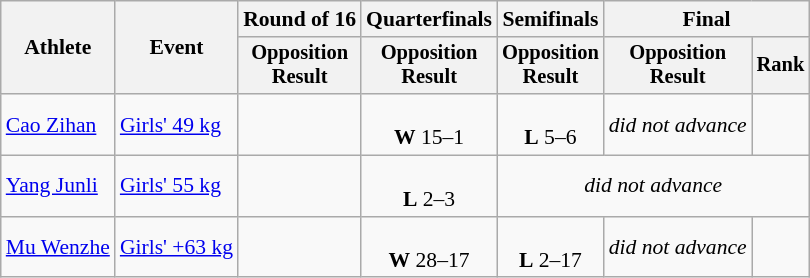<table class="wikitable" style="text-align:center;font-size:90%">
<tr>
<th rowspan=2>Athlete</th>
<th rowspan=2>Event</th>
<th>Round of 16</th>
<th>Quarterfinals</th>
<th>Semifinals</th>
<th colspan=2>Final</th>
</tr>
<tr style="font-size:95%">
<th>Opposition<br>Result</th>
<th>Opposition<br>Result</th>
<th>Opposition<br>Result</th>
<th>Opposition<br>Result</th>
<th>Rank</th>
</tr>
<tr>
<td align=left><a href='#'>Cao Zihan</a></td>
<td align=left><a href='#'>Girls' 49 kg</a></td>
<td></td>
<td><br><strong>W</strong> 15–1</td>
<td><br><strong>L</strong> 5–6</td>
<td><em>did not advance</em></td>
<td></td>
</tr>
<tr>
<td align=left><a href='#'>Yang Junli</a></td>
<td align=left><a href='#'>Girls' 55 kg</a></td>
<td></td>
<td><br><strong>L</strong> 2–3</td>
<td Colspan=3><em>did not advance</em></td>
</tr>
<tr>
<td align=left><a href='#'>Mu Wenzhe</a></td>
<td align=left><a href='#'>Girls' +63 kg</a></td>
<td></td>
<td><br><strong>W</strong> 28–17</td>
<td><br><strong>L</strong> 2–17</td>
<td><em>did not advance</em></td>
<td></td>
</tr>
</table>
